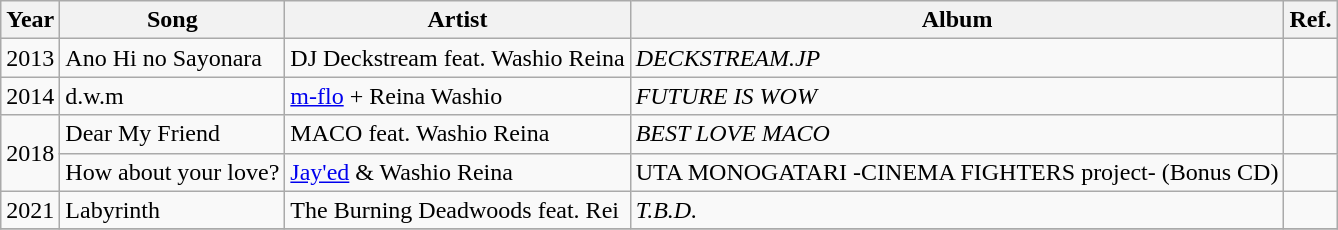<table class="wikitable">
<tr>
<th>Year</th>
<th>Song</th>
<th>Artist</th>
<th>Album</th>
<th>Ref.</th>
</tr>
<tr>
<td>2013</td>
<td>Ano Hi no Sayonara <br></td>
<td>DJ Deckstream feat. Washio Reina</td>
<td><em>DECKSTREAM.JP</em></td>
<td></td>
</tr>
<tr>
<td>2014</td>
<td>d.w.m</td>
<td><a href='#'>m-flo</a> + Reina Washio</td>
<td><em>FUTURE IS WOW</em></td>
<td></td>
</tr>
<tr>
<td rowspan="2">2018</td>
<td>Dear My Friend</td>
<td>MACO feat. Washio Reina</td>
<td><em>BEST LOVE MACO</em></td>
<td></td>
</tr>
<tr>
<td>How about your love?</td>
<td><a href='#'>Jay'ed</a> & Washio Reina</td>
<td>UTA MONOGATARI -CINEMA FIGHTERS project- (Bonus CD)</td>
<td></td>
</tr>
<tr>
<td>2021</td>
<td>Labyrinth</td>
<td>The Burning Deadwoods feat. Rei</td>
<td><em>T.B.D.</em></td>
<td></td>
</tr>
<tr>
</tr>
</table>
